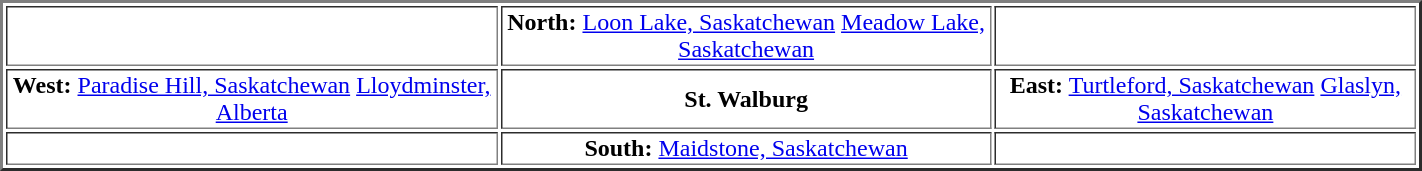<table width ="75%" border = 2 align="center">
<tr ---->
<td width ="35%" align="center"></td>
<td width ="30%" align="center"><strong>North:</strong> <a href='#'>Loon Lake, Saskatchewan</a> <a href='#'>Meadow Lake, Saskatchewan</a></td>
<td width ="35%" align="center"></td>
</tr>
<tr ---->
<td width ="10%" align="center"><strong>West:</strong> <a href='#'>Paradise Hill, Saskatchewan</a> <a href='#'>Lloydminster, Alberta</a></td>
<td width ="35%" align="center"><strong>St. Walburg</strong></td>
<td width ="30%" align="center"><strong>East:</strong> <a href='#'>Turtleford, Saskatchewan</a> <a href='#'>Glaslyn, Saskatchewan</a></td>
</tr>
<tr ---->
<td width ="35%" align="center"></td>
<td width ="30%" align="center"><strong>South:</strong> <a href='#'>Maidstone, Saskatchewan</a></td>
<td width ="35%" align="center"></td>
</tr>
</table>
